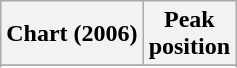<table class="wikitable sortable">
<tr>
<th>Chart (2006)</th>
<th>Peak<br>position</th>
</tr>
<tr>
</tr>
<tr>
</tr>
<tr>
</tr>
<tr>
</tr>
<tr>
</tr>
</table>
